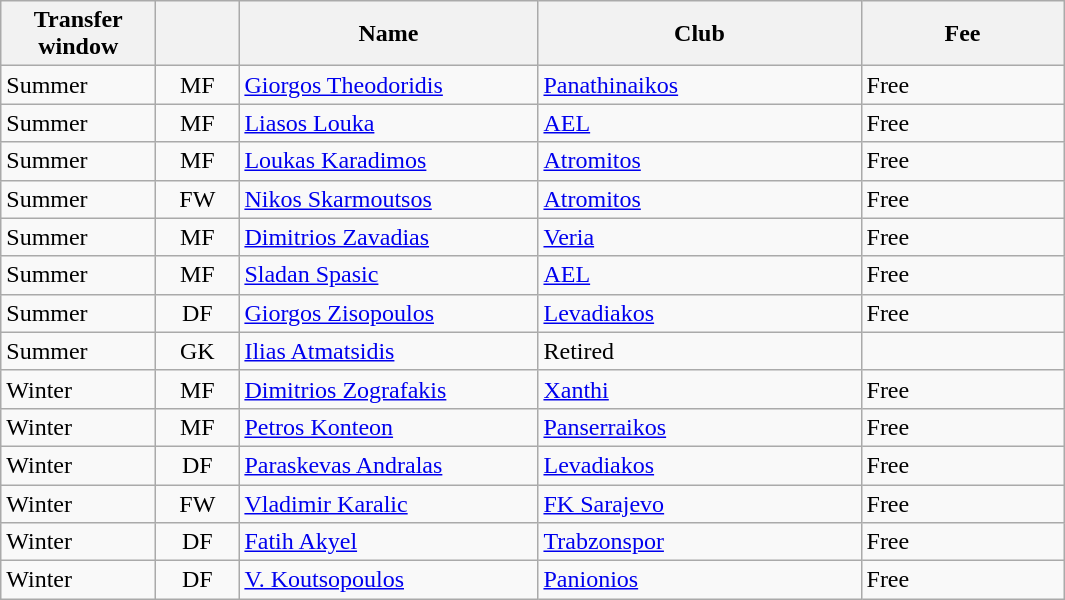<table class="wikitable plainrowheaders">
<tr>
<th scope="col" style="width:6em;">Transfer window</th>
<th scope="col" style="width:3em;"></th>
<th scope="col" style="width:12em;">Name</th>
<th scope="col" style="width:13em;">Club</th>
<th scope="col" style="width:8em;">Fee</th>
</tr>
<tr>
<td>Summer</td>
<td align="center">MF</td>
<td> <a href='#'>Giorgos Theodoridis</a></td>
<td> <a href='#'>Panathinaikos</a></td>
<td>Free</td>
</tr>
<tr>
<td>Summer</td>
<td align="center">MF</td>
<td> <a href='#'>Liasos Louka</a></td>
<td> <a href='#'>AEL</a></td>
<td>Free</td>
</tr>
<tr>
<td>Summer</td>
<td align="center">MF</td>
<td> <a href='#'>Loukas Karadimos</a></td>
<td> <a href='#'>Atromitos</a></td>
<td>Free</td>
</tr>
<tr>
<td>Summer</td>
<td align="center">FW</td>
<td> <a href='#'>Nikos Skarmoutsos</a></td>
<td> <a href='#'>Atromitos</a></td>
<td>Free</td>
</tr>
<tr>
<td>Summer</td>
<td align="center">MF</td>
<td> <a href='#'>Dimitrios Zavadias</a></td>
<td> <a href='#'>Veria</a></td>
<td>Free</td>
</tr>
<tr>
<td>Summer</td>
<td align="center">MF</td>
<td> <a href='#'>Sladan Spasic</a></td>
<td> <a href='#'>AEL</a></td>
<td>Free</td>
</tr>
<tr>
<td>Summer</td>
<td align="center">DF</td>
<td> <a href='#'>Giorgos Zisopoulos</a></td>
<td> <a href='#'>Levadiakos</a></td>
<td>Free</td>
</tr>
<tr>
<td>Summer</td>
<td align="center">GK</td>
<td> <a href='#'>Ilias Atmatsidis</a></td>
<td> Retired</td>
<td></td>
</tr>
<tr>
<td>Winter</td>
<td align="center">MF</td>
<td> <a href='#'>Dimitrios Zografakis</a></td>
<td> <a href='#'>Xanthi</a></td>
<td>Free</td>
</tr>
<tr>
<td>Winter</td>
<td align="center">MF</td>
<td> <a href='#'>Petros Konteon</a></td>
<td> <a href='#'>Panserraikos</a></td>
<td>Free</td>
</tr>
<tr>
<td>Winter</td>
<td align="center">DF</td>
<td> <a href='#'>Paraskevas Andralas</a></td>
<td> <a href='#'>Levadiakos</a></td>
<td>Free</td>
</tr>
<tr>
<td>Winter</td>
<td align="center">FW</td>
<td> <a href='#'>Vladimir Karalic</a></td>
<td> <a href='#'>FK Sarajevo</a></td>
<td>Free</td>
</tr>
<tr>
<td>Winter</td>
<td align="center">DF</td>
<td> <a href='#'>Fatih Akyel</a></td>
<td> <a href='#'>Trabzonspor</a></td>
<td>Free</td>
</tr>
<tr>
<td>Winter</td>
<td align="center">DF</td>
<td> <a href='#'>V. Koutsopoulos</a></td>
<td> <a href='#'>Panionios</a></td>
<td>Free</td>
</tr>
</table>
